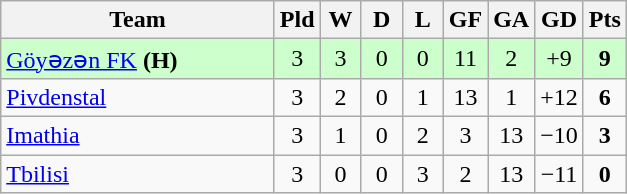<table class="wikitable" style="text-align:center;">
<tr>
<th width=175>Team</th>
<th width=20 abbr="Played">Pld</th>
<th width=20 abbr="Won">W</th>
<th width=20 abbr="Drawn">D</th>
<th width=20 abbr="Lost">L</th>
<th width=20 abbr="Goals for">GF</th>
<th width=20 abbr="Goals against">GA</th>
<th width=20 abbr="Goal difference">GD</th>
<th width=20 abbr="Points">Pts</th>
</tr>
<tr bgcolor=#ccffcc>
<td align=left> <a href='#'>Göyəzən FK</a> <strong>(H)</strong></td>
<td>3</td>
<td>3</td>
<td>0</td>
<td>0</td>
<td>11</td>
<td>2</td>
<td>+9</td>
<td><strong>9</strong></td>
</tr>
<tr>
<td align=left> <a href='#'>Pivdenstal</a></td>
<td>3</td>
<td>2</td>
<td>0</td>
<td>1</td>
<td>13</td>
<td>1</td>
<td>+12</td>
<td><strong>6</strong></td>
</tr>
<tr>
<td align=left> <a href='#'>Imathia</a></td>
<td>3</td>
<td>1</td>
<td>0</td>
<td>2</td>
<td>3</td>
<td>13</td>
<td>−10</td>
<td><strong>3</strong></td>
</tr>
<tr>
<td align=left> <a href='#'>Tbilisi</a></td>
<td>3</td>
<td>0</td>
<td>0</td>
<td>3</td>
<td>2</td>
<td>13</td>
<td>−11</td>
<td><strong>0</strong></td>
</tr>
</table>
